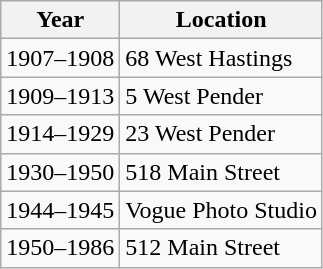<table class="wikitable">
<tr>
<th>Year</th>
<th>Location</th>
</tr>
<tr>
<td>1907–1908</td>
<td>68 West Hastings</td>
</tr>
<tr>
<td>1909–1913</td>
<td>5 West Pender</td>
</tr>
<tr>
<td>1914–1929</td>
<td>23 West Pender</td>
</tr>
<tr>
<td>1930–1950</td>
<td>518 Main Street</td>
</tr>
<tr>
<td>1944–1945</td>
<td>Vogue Photo Studio</td>
</tr>
<tr>
<td>1950–1986</td>
<td>512 Main Street</td>
</tr>
</table>
